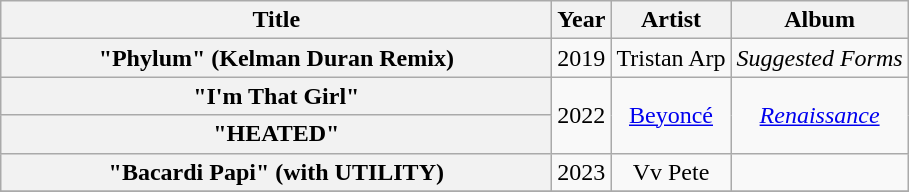<table class="wikitable plainrowheaders" style="text-align:center;">
<tr>
<th scope="col" style="width:22.5em;">Title</th>
<th scope="col">Year</th>
<th scope="col">Artist</th>
<th scope="col">Album</th>
</tr>
<tr>
<th scope="row">"Phylum" (Kelman Duran Remix)</th>
<td>2019</td>
<td>Tristan Arp</td>
<td><em>Suggested Forms</em></td>
</tr>
<tr>
<th scope="row">"I'm That Girl"</th>
<td rowspan="2">2022</td>
<td rowspan="2"><a href='#'>Beyoncé</a></td>
<td rowspan="2"><em><a href='#'>Renaissance</a></em></td>
</tr>
<tr>
<th scope="row">"HEATED"</th>
</tr>
<tr>
<th scope="row">"Bacardi Papi" (with UTILITY)</th>
<td>2023</td>
<td>Vv Pete</td>
<td></td>
</tr>
<tr>
</tr>
</table>
